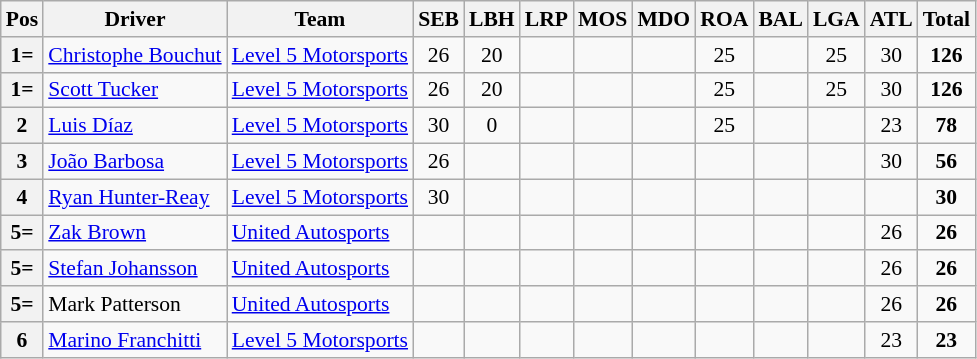<table class="wikitable" style="font-size: 90%; text-align:center;">
<tr>
<th>Pos</th>
<th>Driver</th>
<th>Team</th>
<th>SEB</th>
<th>LBH</th>
<th>LRP</th>
<th>MOS</th>
<th>MDO</th>
<th>ROA</th>
<th>BAL</th>
<th>LGA</th>
<th>ATL</th>
<th>Total</th>
</tr>
<tr>
<th>1=</th>
<td align=left> <a href='#'>Christophe Bouchut</a></td>
<td align=left> <a href='#'>Level 5 Motorsports</a></td>
<td>26</td>
<td>20</td>
<td></td>
<td></td>
<td></td>
<td>25</td>
<td></td>
<td>25</td>
<td>30</td>
<td><strong>126</strong></td>
</tr>
<tr>
<th>1=</th>
<td align=left> <a href='#'>Scott Tucker</a></td>
<td align=left> <a href='#'>Level 5 Motorsports</a></td>
<td>26</td>
<td>20</td>
<td></td>
<td></td>
<td></td>
<td>25</td>
<td></td>
<td>25</td>
<td>30</td>
<td><strong>126</strong></td>
</tr>
<tr>
<th>2</th>
<td align=left> <a href='#'>Luis Díaz</a></td>
<td align=left> <a href='#'>Level 5 Motorsports</a></td>
<td>30</td>
<td>0</td>
<td></td>
<td></td>
<td></td>
<td>25</td>
<td></td>
<td></td>
<td>23</td>
<td><strong>78</strong></td>
</tr>
<tr>
<th>3</th>
<td align=left> <a href='#'>João Barbosa</a></td>
<td align=left> <a href='#'>Level 5 Motorsports</a></td>
<td>26</td>
<td></td>
<td></td>
<td></td>
<td></td>
<td></td>
<td></td>
<td></td>
<td>30</td>
<td><strong>56</strong></td>
</tr>
<tr>
<th>4</th>
<td align=left> <a href='#'>Ryan Hunter-Reay</a></td>
<td align=left> <a href='#'>Level 5 Motorsports</a></td>
<td>30</td>
<td></td>
<td></td>
<td></td>
<td></td>
<td></td>
<td></td>
<td></td>
<td></td>
<td><strong>30</strong></td>
</tr>
<tr>
<th>5=</th>
<td align=left> <a href='#'>Zak Brown</a></td>
<td align=left> <a href='#'>United Autosports</a></td>
<td></td>
<td></td>
<td></td>
<td></td>
<td></td>
<td></td>
<td></td>
<td></td>
<td>26</td>
<td><strong>26</strong></td>
</tr>
<tr>
<th>5=</th>
<td align=left> <a href='#'>Stefan Johansson</a></td>
<td align=left> <a href='#'>United Autosports</a></td>
<td></td>
<td></td>
<td></td>
<td></td>
<td></td>
<td></td>
<td></td>
<td></td>
<td>26</td>
<td><strong>26</strong></td>
</tr>
<tr>
<th>5=</th>
<td align=left> Mark Patterson</td>
<td align=left> <a href='#'>United Autosports</a></td>
<td></td>
<td></td>
<td></td>
<td></td>
<td></td>
<td></td>
<td></td>
<td></td>
<td>26</td>
<td><strong>26</strong></td>
</tr>
<tr>
<th>6</th>
<td align=left> <a href='#'>Marino Franchitti</a></td>
<td align=left> <a href='#'>Level 5 Motorsports</a></td>
<td></td>
<td></td>
<td></td>
<td></td>
<td></td>
<td></td>
<td></td>
<td></td>
<td>23</td>
<td><strong>23</strong></td>
</tr>
</table>
